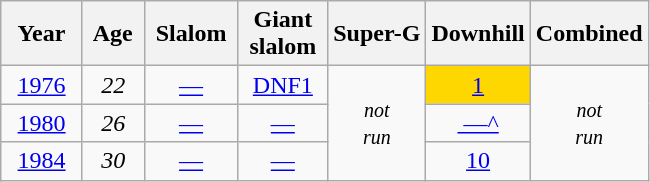<table class=wikitable style="text-align:center">
<tr>
<th>  Year  </th>
<th> Age </th>
<th> Slalom </th>
<th>Giant<br> slalom </th>
<th>Super-G</th>
<th>Downhill</th>
<th>Combined</th>
</tr>
<tr>
<td><a href='#'>1976</a></td>
<td><em>22</em></td>
<td><a href='#'>—</a></td>
<td><a href='#'>DNF1</a></td>
<td rowspan=3><small><em>not<br>run</em></small></td>
<td style="background:gold;"><a href='#'>1</a></td>
<td rowspan=3><small><em>not<br>run</em></small></td>
</tr>
<tr>
<td><a href='#'>1980</a></td>
<td><em>26</em></td>
<td><a href='#'>—</a></td>
<td><a href='#'>—</a></td>
<td><a href='#'> —^</a></td>
</tr>
<tr>
<td><a href='#'>1984</a></td>
<td><em>30</em></td>
<td><a href='#'>—</a></td>
<td><a href='#'>—</a></td>
<td><a href='#'>10</a></td>
</tr>
</table>
